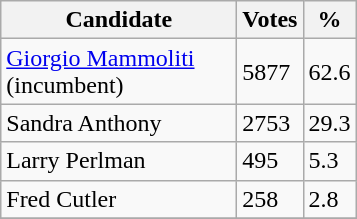<table class="wikitable">
<tr>
<th bgcolor="#DDDDFF" width="150px">Candidate</th>
<th bgcolor="#DDDDFF">Votes</th>
<th bgcolor="#DDDDFF">%</th>
</tr>
<tr>
<td><a href='#'>Giorgio Mammoliti</a> (incumbent)</td>
<td>5877</td>
<td>62.6</td>
</tr>
<tr>
<td>Sandra Anthony</td>
<td>2753</td>
<td>29.3</td>
</tr>
<tr>
<td>Larry Perlman</td>
<td>495</td>
<td>5.3</td>
</tr>
<tr>
<td>Fred Cutler</td>
<td>258</td>
<td>2.8</td>
</tr>
<tr>
</tr>
</table>
